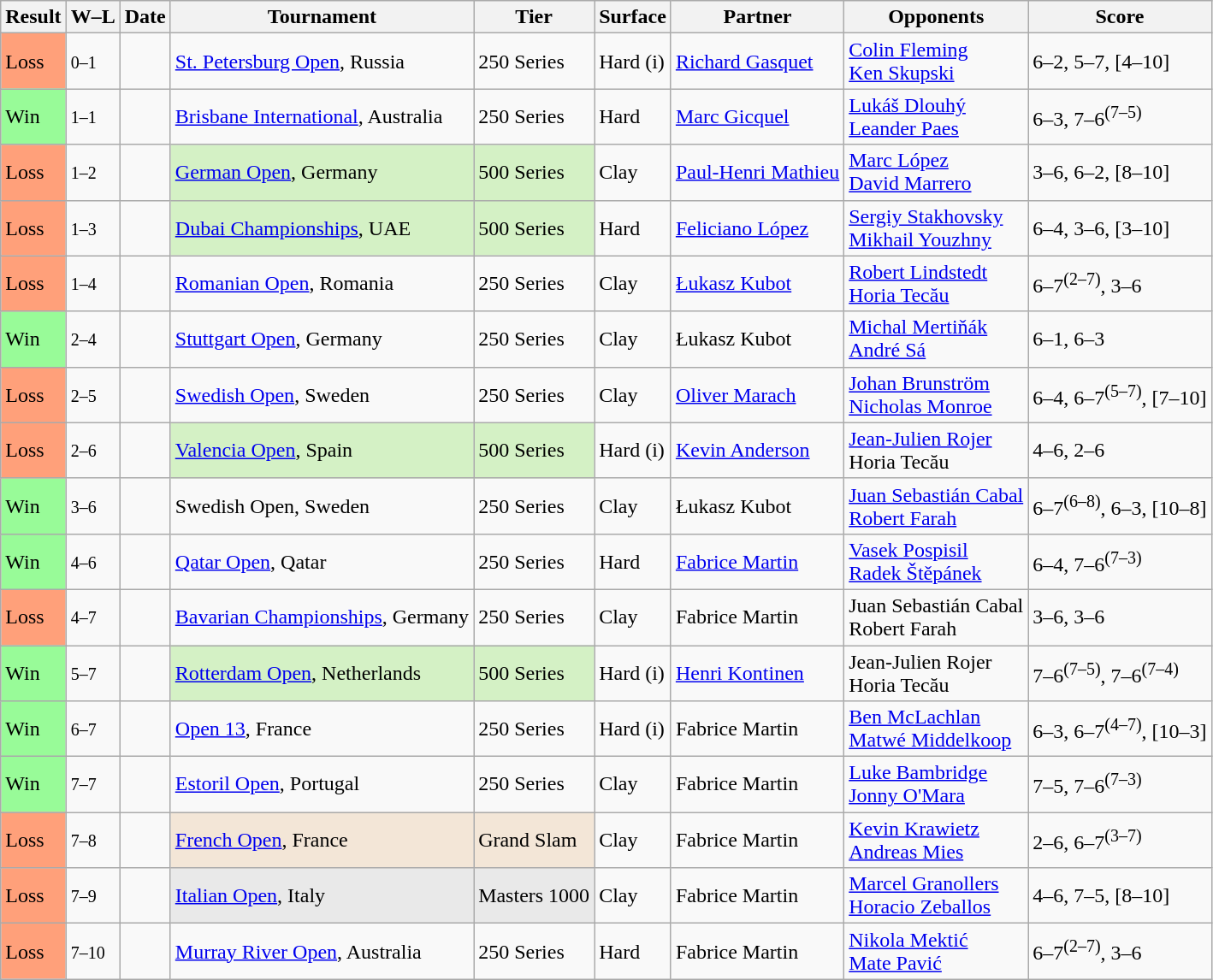<table class="sortable wikitable">
<tr>
<th>Result</th>
<th class="unsortable">W–L</th>
<th>Date</th>
<th>Tournament</th>
<th>Tier</th>
<th>Surface</th>
<th>Partner</th>
<th>Opponents</th>
<th class="unsortable">Score</th>
</tr>
<tr>
<td bgcolor=FFA07A>Loss</td>
<td><small>0–1</small></td>
<td><a href='#'></a></td>
<td><a href='#'>St. Petersburg Open</a>, Russia</td>
<td>250 Series</td>
<td>Hard (i)</td>
<td> <a href='#'>Richard Gasquet</a></td>
<td> <a href='#'>Colin Fleming</a><br> <a href='#'>Ken Skupski</a></td>
<td>6–2, 5–7, [4–10]</td>
</tr>
<tr>
<td bgcolor=98FB98>Win</td>
<td><small>1–1</small></td>
<td><a href='#'></a></td>
<td><a href='#'>Brisbane International</a>, Australia</td>
<td>250 Series</td>
<td>Hard</td>
<td> <a href='#'>Marc Gicquel</a></td>
<td> <a href='#'>Lukáš Dlouhý</a><br> <a href='#'>Leander Paes</a></td>
<td>6–3, 7–6<sup>(7–5)</sup></td>
</tr>
<tr>
<td bgcolor=FFA07A>Loss</td>
<td><small>1–2</small></td>
<td><a href='#'></a></td>
<td style="background:#D4F1C5;"><a href='#'>German Open</a>, Germany</td>
<td style="background:#D4F1C5;">500 Series</td>
<td>Clay</td>
<td> <a href='#'>Paul-Henri Mathieu</a></td>
<td> <a href='#'>Marc López</a><br> <a href='#'>David Marrero</a></td>
<td>3–6, 6–2, [8–10]</td>
</tr>
<tr>
<td bgcolor=FFA07A>Loss</td>
<td><small>1–3</small></td>
<td><a href='#'></a></td>
<td style="background:#D4F1C5;"><a href='#'>Dubai Championships</a>, UAE</td>
<td style="background:#D4F1C5;">500 Series</td>
<td>Hard</td>
<td> <a href='#'>Feliciano López</a></td>
<td> <a href='#'>Sergiy Stakhovsky</a><br> <a href='#'>Mikhail Youzhny</a></td>
<td>6–4, 3–6, [3–10]</td>
</tr>
<tr>
<td bgcolor=FFA07A>Loss</td>
<td><small>1–4</small></td>
<td><a href='#'></a></td>
<td><a href='#'>Romanian Open</a>, Romania</td>
<td>250 Series</td>
<td>Clay</td>
<td> <a href='#'>Łukasz Kubot</a></td>
<td> <a href='#'>Robert Lindstedt</a><br> <a href='#'>Horia Tecău</a></td>
<td>6–7<sup>(2–7)</sup>, 3–6</td>
</tr>
<tr>
<td bgcolor=98FB98>Win</td>
<td><small>2–4</small></td>
<td><a href='#'></a></td>
<td><a href='#'>Stuttgart Open</a>, Germany</td>
<td>250 Series</td>
<td>Clay</td>
<td> Łukasz Kubot</td>
<td> <a href='#'>Michal Mertiňák</a><br> <a href='#'>André Sá</a></td>
<td>6–1, 6–3</td>
</tr>
<tr>
<td bgcolor=FFA07A>Loss</td>
<td><small>2–5</small></td>
<td><a href='#'></a></td>
<td><a href='#'>Swedish Open</a>, Sweden</td>
<td>250 Series</td>
<td>Clay</td>
<td> <a href='#'>Oliver Marach</a></td>
<td> <a href='#'>Johan Brunström</a><br> <a href='#'>Nicholas Monroe</a></td>
<td>6–4, 6–7<sup>(5–7)</sup>, [7–10]</td>
</tr>
<tr>
<td bgcolor=FFA07A>Loss</td>
<td><small>2–6</small></td>
<td><a href='#'></a></td>
<td style="background:#D4F1C5;"><a href='#'>Valencia Open</a>, Spain</td>
<td style="background:#D4F1C5;">500 Series</td>
<td>Hard (i)</td>
<td> <a href='#'>Kevin Anderson</a></td>
<td> <a href='#'>Jean-Julien Rojer</a><br> Horia Tecău</td>
<td>4–6, 2–6</td>
</tr>
<tr>
<td bgcolor=98FB98>Win</td>
<td><small>3–6</small></td>
<td><a href='#'></a></td>
<td>Swedish Open, Sweden</td>
<td>250 Series</td>
<td>Clay</td>
<td> Łukasz Kubot</td>
<td> <a href='#'>Juan Sebastián Cabal</a><br> <a href='#'>Robert Farah</a></td>
<td>6–7<sup>(6–8)</sup>, 6–3, [10–8]</td>
</tr>
<tr>
<td bgcolor=98FB98>Win</td>
<td><small>4–6</small></td>
<td><a href='#'></a></td>
<td><a href='#'>Qatar Open</a>, Qatar</td>
<td>250 Series</td>
<td>Hard</td>
<td> <a href='#'>Fabrice Martin</a></td>
<td> <a href='#'>Vasek Pospisil</a><br> <a href='#'>Radek Štěpánek</a></td>
<td>6–4, 7–6<sup>(7–3)</sup></td>
</tr>
<tr>
<td bgcolor=FFA07A>Loss</td>
<td><small>4–7</small></td>
<td><a href='#'></a></td>
<td><a href='#'>Bavarian Championships</a>, Germany</td>
<td>250 Series</td>
<td>Clay</td>
<td> Fabrice Martin</td>
<td> Juan Sebastián Cabal<br> Robert Farah</td>
<td>3–6, 3–6</td>
</tr>
<tr>
<td bgcolor=98FB98>Win</td>
<td><small>5–7</small></td>
<td><a href='#'></a></td>
<td style="background:#D4F1C5;"><a href='#'>Rotterdam Open</a>, Netherlands</td>
<td style="background:#D4F1C5;">500 Series</td>
<td>Hard (i)</td>
<td> <a href='#'>Henri Kontinen</a></td>
<td> Jean-Julien Rojer<br> Horia Tecău</td>
<td>7–6<sup>(7–5)</sup>, 7–6<sup>(7–4)</sup></td>
</tr>
<tr>
<td bgcolor=98FB98>Win</td>
<td><small>6–7</small></td>
<td><a href='#'></a></td>
<td><a href='#'>Open 13</a>, France</td>
<td>250 Series</td>
<td>Hard (i)</td>
<td> Fabrice Martin</td>
<td> <a href='#'>Ben McLachlan</a><br> <a href='#'>Matwé Middelkoop</a></td>
<td>6–3, 6–7<sup>(4–7)</sup>, [10–3]</td>
</tr>
<tr>
<td bgcolor=98FB98>Win</td>
<td><small>7–7</small></td>
<td><a href='#'></a></td>
<td><a href='#'>Estoril Open</a>, Portugal</td>
<td>250 Series</td>
<td>Clay</td>
<td> Fabrice Martin</td>
<td> <a href='#'>Luke Bambridge</a><br> <a href='#'>Jonny O'Mara</a></td>
<td>7–5, 7–6<sup>(7–3)</sup></td>
</tr>
<tr>
<td bgcolor=FFA07A>Loss</td>
<td><small>7–8</small></td>
<td><a href='#'></a></td>
<td style="background:#F3E6D7;"><a href='#'>French Open</a>, France</td>
<td style="background:#F3E6D7;">Grand Slam</td>
<td>Clay</td>
<td> Fabrice Martin</td>
<td> <a href='#'>Kevin Krawietz</a><br> <a href='#'>Andreas Mies</a></td>
<td>2–6, 6–7<sup>(3–7)</sup></td>
</tr>
<tr>
<td bgcolor=FFA07A>Loss</td>
<td><small>7–9</small></td>
<td><a href='#'></a></td>
<td style="background:#E9E9E9;"><a href='#'>Italian Open</a>, Italy</td>
<td style="background:#E9E9E9;">Masters 1000</td>
<td>Clay</td>
<td> Fabrice Martin</td>
<td> <a href='#'>Marcel Granollers</a><br> <a href='#'>Horacio Zeballos</a></td>
<td>4–6, 7–5, [8–10]</td>
</tr>
<tr>
<td bgcolor=FFA07A>Loss</td>
<td><small>7–10</small></td>
<td><a href='#'></a></td>
<td><a href='#'>Murray River Open</a>, Australia</td>
<td>250 Series</td>
<td>Hard</td>
<td> Fabrice Martin</td>
<td> <a href='#'>Nikola Mektić</a><br> <a href='#'>Mate Pavić</a></td>
<td>6–7<sup>(2–7)</sup>, 3–6</td>
</tr>
</table>
